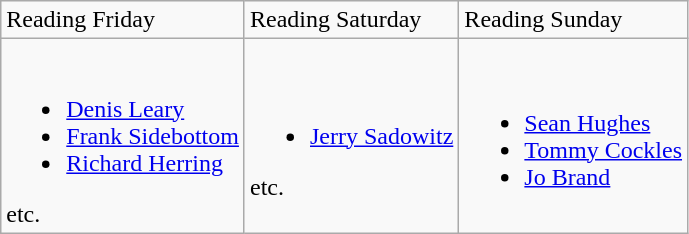<table class="wikitable">
<tr>
<td>Reading Friday</td>
<td>Reading Saturday</td>
<td>Reading Sunday</td>
</tr>
<tr>
<td><br><ul><li><a href='#'>Denis Leary</a></li><li><a href='#'>Frank Sidebottom</a></li><li><a href='#'>Richard Herring</a></li></ul>etc.</td>
<td><br><ul><li><a href='#'>Jerry Sadowitz</a></li></ul>etc.</td>
<td><br><ul><li><a href='#'>Sean Hughes</a></li><li><a href='#'>Tommy Cockles</a></li><li><a href='#'>Jo Brand</a></li></ul></td>
</tr>
</table>
